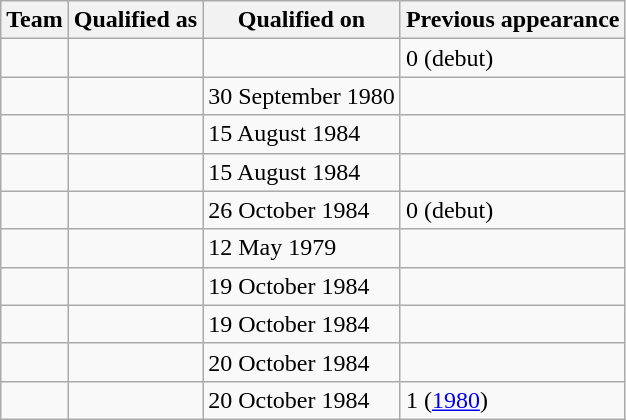<table class="wikitable sortable" style="text-align:left;">
<tr>
<th>Team</th>
<th>Qualified as</th>
<th>Qualified on</th>
<th>Previous appearance</th>
</tr>
<tr>
<td></td>
<td></td>
<td></td>
<td>0 (debut)</td>
</tr>
<tr>
<td></td>
<td></td>
<td>30 September 1980</td>
<td></td>
</tr>
<tr>
<td></td>
<td></td>
<td>15 August 1984</td>
<td></td>
</tr>
<tr>
<td></td>
<td></td>
<td>15 August 1984</td>
<td></td>
</tr>
<tr>
<td></td>
<td></td>
<td>26 October 1984</td>
<td>0 (debut)</td>
</tr>
<tr>
<td></td>
<td></td>
<td>12 May 1979</td>
<td></td>
</tr>
<tr>
<td></td>
<td></td>
<td>19 October 1984</td>
<td></td>
</tr>
<tr>
<td></td>
<td></td>
<td>19 October 1984</td>
<td></td>
</tr>
<tr>
<td></td>
<td></td>
<td>20 October 1984</td>
<td></td>
</tr>
<tr>
<td></td>
<td></td>
<td>20 October 1984</td>
<td>1 (<a href='#'>1980</a>)</td>
</tr>
</table>
